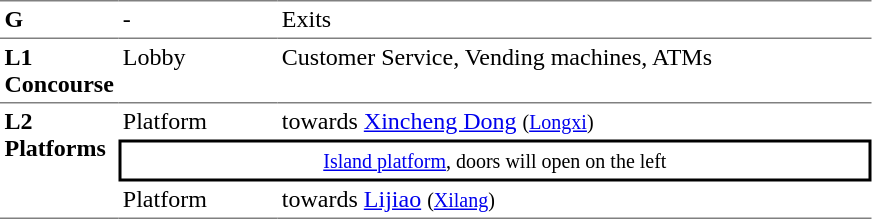<table table border=0 cellspacing=0 cellpadding=3>
<tr>
<td style="border-top:solid 1px gray;" width=50 valign=top><strong>G</strong></td>
<td style="border-top:solid 1px gray;" width=100 valign=top>-</td>
<td style="border-top:solid 1px gray;" width=390 valign=top>Exits</td>
</tr>
<tr>
<td style="border-bottom:solid 1px gray; border-top:solid 1px gray;" valign=top width=50><strong>L1<br>Concourse</strong></td>
<td style="border-bottom:solid 1px gray; border-top:solid 1px gray;" valign=top width=100>Lobby</td>
<td style="border-bottom:solid 1px gray; border-top:solid 1px gray;" valign=top width=390>Customer Service, Vending machines, ATMs</td>
</tr>
<tr>
<td style="border-bottom:solid 1px gray;" rowspan=4 valign=top><strong>L2<br>Platforms</strong></td>
<td>Platform </td>
<td>  towards <a href='#'>Xincheng Dong</a> <small>(<a href='#'>Longxi</a>)</small></td>
</tr>
<tr>
<td style="border-right:solid 2px black;border-left:solid 2px black;border-top:solid 2px black;border-bottom:solid 2px black;text-align:center;" colspan=2><small><a href='#'>Island platform</a>, doors will open on the left</small></td>
</tr>
<tr>
<td style="border-bottom:solid 1px gray;">Platform </td>
<td style="border-bottom:solid 1px gray;"> towards <a href='#'>Lijiao</a> <small>(<a href='#'>Xilang</a>)</small> </td>
</tr>
</table>
